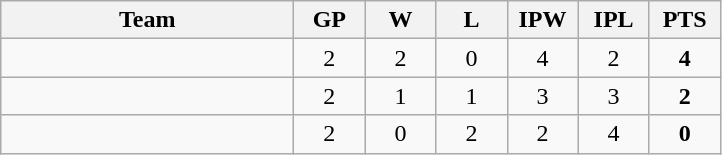<table class="wikitable" style="text-align: center">
<tr>
<th style="width: 188px">Team</th>
<th style="width: 40px">GP</th>
<th style="width: 40px">W</th>
<th style="width: 40px">L</th>
<th style="width: 40px">IPW</th>
<th style="width: 40px">IPL</th>
<th style="width: 40px">PTS</th>
</tr>
<tr>
<td style="text-align: left"></td>
<td>2</td>
<td>2</td>
<td>0</td>
<td>4</td>
<td>2</td>
<td><strong>4</strong></td>
</tr>
<tr>
<td style="text-align: left"></td>
<td>2</td>
<td>1</td>
<td>1</td>
<td>3</td>
<td>3</td>
<td><strong>2</strong></td>
</tr>
<tr>
<td style="text-align: left"></td>
<td>2</td>
<td>0</td>
<td>2</td>
<td>2</td>
<td>4</td>
<td><strong>0</strong></td>
</tr>
</table>
